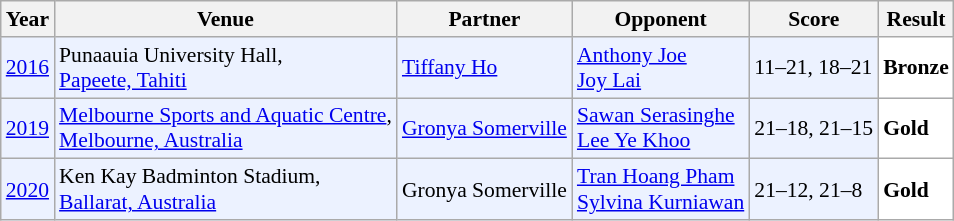<table class="sortable wikitable" style="font-size: 90%;">
<tr>
<th>Year</th>
<th>Venue</th>
<th>Partner</th>
<th>Opponent</th>
<th>Score</th>
<th>Result</th>
</tr>
<tr style="background:#ECF2FF">
<td align="center"><a href='#'>2016</a></td>
<td align="left">Punaauia University Hall,<br><a href='#'>Papeete, Tahiti</a></td>
<td align="left"> <a href='#'>Tiffany Ho</a></td>
<td align="left"> <a href='#'>Anthony Joe</a><br> <a href='#'>Joy Lai</a></td>
<td align="left">11–21, 18–21</td>
<td align="left" bgcolor="#ffffff"> <strong>Bronze</strong></td>
</tr>
<tr style="background:#ECF2FF">
<td align="center"><a href='#'>2019</a></td>
<td align="left"><a href='#'>Melbourne Sports and Aquatic Centre</a>,<br><a href='#'>Melbourne, Australia</a></td>
<td align="left"> <a href='#'>Gronya Somerville</a></td>
<td align="left"> <a href='#'>Sawan Serasinghe</a><br> <a href='#'>Lee Ye Khoo</a></td>
<td align="left">21–18, 21–15</td>
<td align="left" bgcolor="#ffffff"> <strong>Gold</strong></td>
</tr>
<tr style="background:#ECF2FF">
<td align="center"><a href='#'>2020</a></td>
<td align="left">Ken Kay Badminton Stadium,<br><a href='#'>Ballarat, Australia</a></td>
<td align="left"> Gronya Somerville</td>
<td align="left"> <a href='#'>Tran Hoang Pham</a><br> <a href='#'>Sylvina Kurniawan</a></td>
<td align="left">21–12, 21–8</td>
<td align="left" bgcolor="#ffffff"> <strong>Gold</strong></td>
</tr>
</table>
